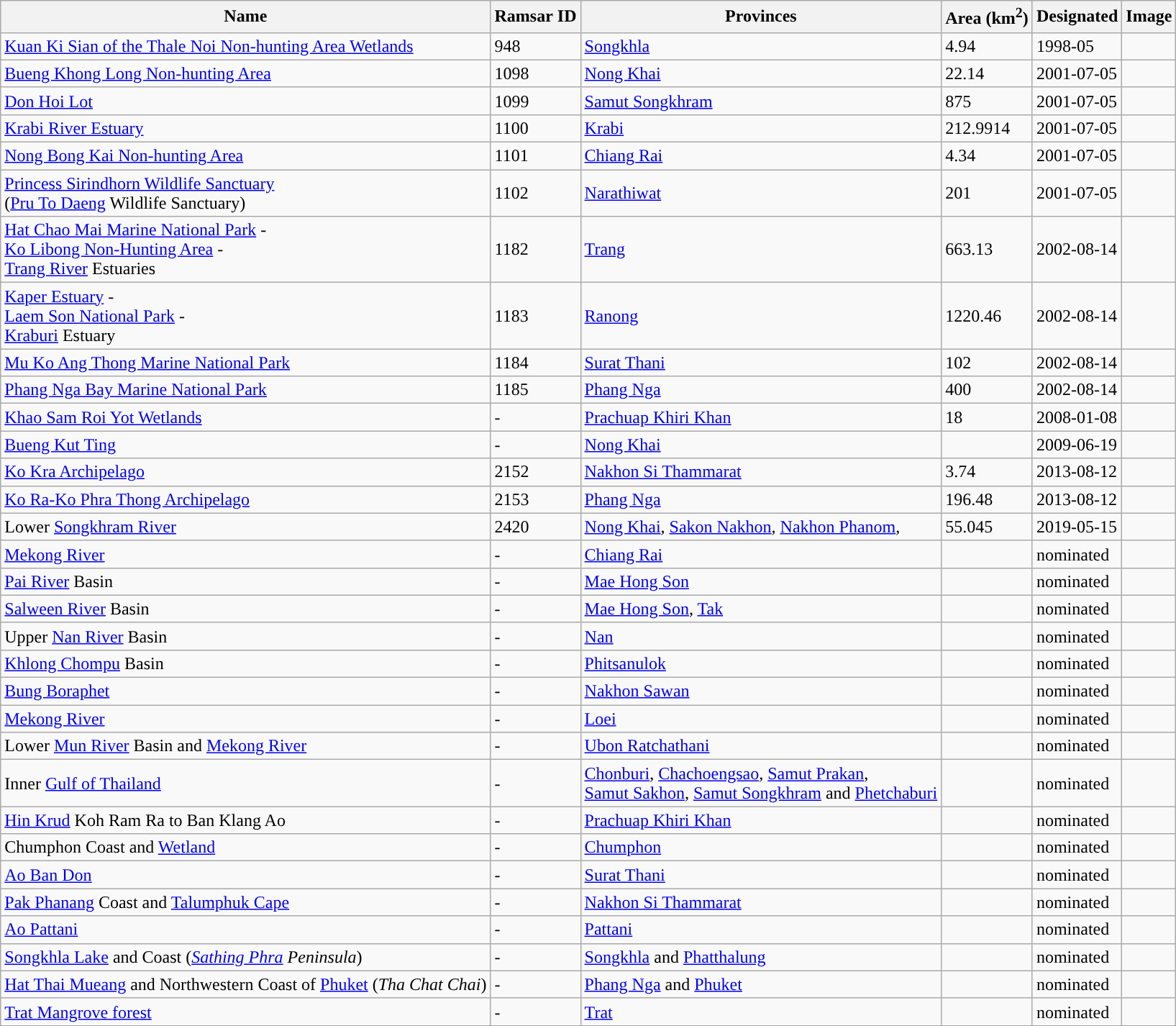<table class="wikitable sortable">
<tr>
<th style="background-color:">Name</th>
<th style="background-color:">Ramsar ID</th>
<th style="background-color:">Provinces</th>
<th style="background-color:">Area (km<sup>2</sup>)</th>
<th style="background-color:">Designated</th>
<th style="background-color:">Image</th>
</tr>
<tr>
<td><a href='#'>Kuan Ki Sian of the Thale Noi Non-hunting Area Wetlands</a></td>
<td>948</td>
<td><a href='#'>Songkhla</a></td>
<td>4.94</td>
<td>1998-05</td>
<td></td>
</tr>
<tr>
<td><a href='#'>Bueng Khong Long Non-hunting Area</a></td>
<td>1098</td>
<td><a href='#'>Nong Khai</a></td>
<td>22.14</td>
<td>2001-07-05</td>
<td></td>
</tr>
<tr>
<td><a href='#'>Don Hoi Lot</a></td>
<td>1099</td>
<td><a href='#'>Samut Songkhram</a></td>
<td>875</td>
<td>2001-07-05</td>
<td></td>
</tr>
<tr>
<td><a href='#'>Krabi River Estuary</a></td>
<td>1100</td>
<td><a href='#'>Krabi</a></td>
<td>212.9914</td>
<td>2001-07-05</td>
<td></td>
</tr>
<tr>
<td><a href='#'>Nong Bong Kai Non-hunting Area</a></td>
<td>1101</td>
<td><a href='#'>Chiang Rai</a></td>
<td>4.34</td>
<td>2001-07-05</td>
<td></td>
</tr>
<tr>
<td><a href='#'>Princess Sirindhorn Wildlife Sanctuary</a><br>(<a href='#'>Pru To Daeng</a> Wildlife Sanctuary)</td>
<td>1102</td>
<td><a href='#'>Narathiwat</a></td>
<td>201</td>
<td>2001-07-05</td>
<td></td>
</tr>
<tr>
<td><a href='#'>Hat Chao Mai Marine National Park</a> -<br><a href='#'>Ko Libong Non-Hunting Area</a> -<br><a href='#'>Trang River</a> Estuaries</td>
<td>1182</td>
<td><a href='#'>Trang</a></td>
<td>663.13</td>
<td>2002-08-14</td>
<td></td>
</tr>
<tr>
<td><a href='#'>Kaper Estuary</a> -<br><a href='#'>Laem Son National Park</a> -<br><a href='#'>Kraburi</a> Estuary</td>
<td>1183</td>
<td><a href='#'>Ranong</a></td>
<td>1220.46</td>
<td>2002-08-14</td>
<td></td>
</tr>
<tr>
<td><a href='#'>Mu Ko Ang Thong Marine National Park</a></td>
<td>1184</td>
<td><a href='#'>Surat Thani</a></td>
<td>102</td>
<td>2002-08-14</td>
<td><br></td>
</tr>
<tr>
<td><a href='#'>Phang Nga Bay Marine National Park</a></td>
<td>1185</td>
<td><a href='#'>Phang Nga</a></td>
<td>400</td>
<td>2002-08-14</td>
<td></td>
</tr>
<tr>
<td><a href='#'>Khao Sam Roi Yot Wetlands</a></td>
<td>-</td>
<td><a href='#'>Prachuap Khiri Khan</a></td>
<td>18</td>
<td>2008-01-08</td>
<td></td>
</tr>
<tr>
<td><a href='#'>Bueng Kut Ting</a></td>
<td>-</td>
<td><a href='#'>Nong Khai</a></td>
<td></td>
<td>2009-06-19</td>
<td></td>
</tr>
<tr>
<td><a href='#'>Ko Kra Archipelago</a></td>
<td>2152</td>
<td><a href='#'>Nakhon Si Thammarat</a></td>
<td>3.74</td>
<td>2013-08-12</td>
<td></td>
</tr>
<tr>
<td><a href='#'>Ko Ra-Ko Phra Thong Archipelago</a></td>
<td>2153</td>
<td><a href='#'>Phang Nga</a></td>
<td>196.48</td>
<td>2013-08-12</td>
<td></td>
</tr>
<tr>
<td>Lower <a href='#'>Songkhram River</a></td>
<td>2420</td>
<td><a href='#'>Nong Khai</a>, <a href='#'>Sakon Nakhon</a>, <a href='#'>Nakhon Phanom</a>,</td>
<td>55.045</td>
<td>2019-05-15</td>
<td></td>
</tr>
<tr>
<td><a href='#'>Mekong River</a></td>
<td>-</td>
<td><a href='#'>Chiang Rai</a></td>
<td></td>
<td>nominated</td>
<td></td>
</tr>
<tr>
<td><a href='#'>Pai River</a> Basin</td>
<td>-</td>
<td><a href='#'>Mae Hong Son</a></td>
<td></td>
<td>nominated</td>
<td><br></td>
</tr>
<tr>
<td><a href='#'>Salween River</a> Basin</td>
<td>-</td>
<td><a href='#'>Mae Hong Son</a>, <a href='#'>Tak</a></td>
<td></td>
<td>nominated</td>
<td></td>
</tr>
<tr>
<td>Upper <a href='#'>Nan River</a> Basin</td>
<td>-</td>
<td><a href='#'>Nan</a></td>
<td></td>
<td>nominated</td>
<td></td>
</tr>
<tr>
<td><a href='#'>Khlong Chompu</a> Basin</td>
<td>-</td>
<td><a href='#'>Phitsanulok</a></td>
<td></td>
<td>nominated</td>
<td></td>
</tr>
<tr>
<td><a href='#'>Bung Boraphet</a></td>
<td>-</td>
<td><a href='#'>Nakhon Sawan</a></td>
<td></td>
<td>nominated</td>
<td></td>
</tr>
<tr>
<td><a href='#'>Mekong River</a></td>
<td>-</td>
<td><a href='#'>Loei</a></td>
<td></td>
<td>nominated</td>
<td></td>
</tr>
<tr>
<td>Lower <a href='#'>Mun River</a> Basin and <a href='#'>Mekong River</a></td>
<td>-</td>
<td><a href='#'>Ubon Ratchathani</a></td>
<td></td>
<td>nominated</td>
<td></td>
</tr>
<tr>
<td>Inner <a href='#'>Gulf of Thailand</a></td>
<td>-</td>
<td><a href='#'>Chonburi</a>, <a href='#'>Chachoengsao</a>, <a href='#'>Samut Prakan</a>,<br><a href='#'>Samut Sakhon</a>, <a href='#'>Samut Songkhram</a> and <a href='#'>Phetchaburi</a></td>
<td></td>
<td>nominated</td>
<td></td>
</tr>
<tr>
<td><a href='#'>Hin Krud</a> Koh Ram Ra to Ban Klang Ao</td>
<td>-</td>
<td><a href='#'>Prachuap Khiri Khan</a></td>
<td></td>
<td>nominated</td>
<td></td>
</tr>
<tr>
<td>Chumphon Coast and <a href='#'>Wetland</a></td>
<td>-</td>
<td><a href='#'>Chumphon</a></td>
<td></td>
<td>nominated</td>
<td></td>
</tr>
<tr>
<td><a href='#'>Ao Ban Don</a></td>
<td>-</td>
<td><a href='#'>Surat Thani</a></td>
<td></td>
<td>nominated</td>
<td></td>
</tr>
<tr>
<td><a href='#'>Pak Phanang</a> Coast and <a href='#'>Talumphuk Cape</a></td>
<td>-</td>
<td><a href='#'>Nakhon Si Thammarat</a></td>
<td></td>
<td>nominated</td>
<td></td>
</tr>
<tr>
<td><a href='#'>Ao Pattani</a></td>
<td>-</td>
<td><a href='#'>Pattani</a></td>
<td></td>
<td>nominated</td>
<td></td>
</tr>
<tr>
<td><a href='#'>Songkhla Lake</a> and Coast (<em><a href='#'>Sathing Phra</a> Peninsula</em>)</td>
<td>-</td>
<td><a href='#'>Songkhla</a> and <a href='#'>Phatthalung</a></td>
<td></td>
<td>nominated</td>
<td></td>
</tr>
<tr>
<td><a href='#'>Hat Thai Mueang</a> and Northwestern Coast of <a href='#'>Phuket</a> (<em>Tha Chat Chai</em>)</td>
<td>-</td>
<td><a href='#'>Phang Nga</a> and <a href='#'>Phuket</a></td>
<td></td>
<td>nominated</td>
<td></td>
</tr>
<tr>
<td><a href='#'>Trat Mangrove forest</a></td>
<td>-</td>
<td><a href='#'>Trat</a></td>
<td></td>
<td>nominated</td>
<td></td>
</tr>
</table>
